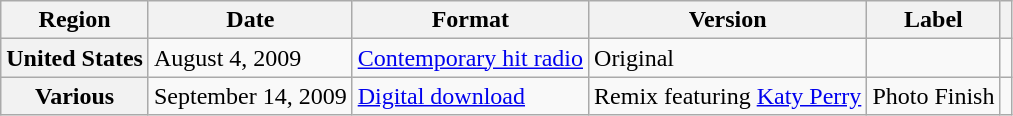<table class="wikitable plainrowheaders">
<tr>
<th scope="col">Region</th>
<th scope="col">Date</th>
<th scope="col">Format</th>
<th scope="col">Version</th>
<th scope="col">Label</th>
<th scope="col"></th>
</tr>
<tr>
<th scope="row">United States</th>
<td>August 4, 2009</td>
<td><a href='#'>Contemporary hit radio</a></td>
<td>Original</td>
<td></td>
<td style="text-align:center;"></td>
</tr>
<tr>
<th scope="row">Various</th>
<td>September 14, 2009</td>
<td><a href='#'>Digital download</a></td>
<td>Remix featuring <a href='#'>Katy Perry</a></td>
<td>Photo Finish</td>
<td style="text-align:center;"></td>
</tr>
</table>
